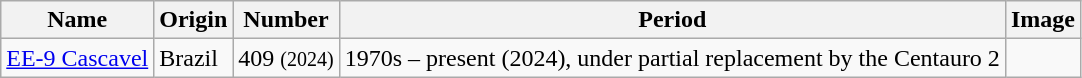<table class="wikitable mw-collapsible mw-collapsed">
<tr>
<th>Name</th>
<th>Origin</th>
<th>Number</th>
<th>Period</th>
<th>Image</th>
</tr>
<tr>
<td><a href='#'>EE-9 Cascavel</a></td>
<td>Brazil</td>
<td>409 <small>(2024)</small></td>
<td>1970s – present (2024), under partial replacement by the Centauro 2</td>
<td></td>
</tr>
</table>
